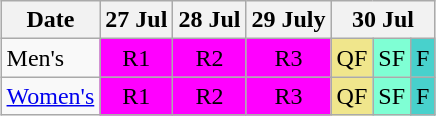<table class="wikitable olympic-schedule Surfing" style="margin-left: auto; margin-right: auto; border: none;">
<tr>
<th>Date</th>
<th>27 Jul</th>
<th>28 Jul</th>
<th>29 July</th>
<th colspan="3">30 Jul</th>
</tr>
<tr>
<td class="event">Men's</td>
<td bgcolor="#FF00FF" align="center" class="heats">R1</td>
<td bgcolor="#FF00FF" align="center" class="heats">R2</td>
<td bgcolor="#FF00FF" align="center" class="heats">R3</td>
<td bgcolor="#F0E68C" align="center" class="quarterfinals">QF</td>
<td bgcolor="#7FFFD4" align="center" class="semifinals">SF</td>
<td bgcolor="#48D1CC" align="center" class="finals">F</td>
</tr>
<tr>
<td class="event"><a href='#'>Women's</a></td>
<td bgcolor="#FF00FF" align="center" class="heats">R1</td>
<td bgcolor="#FF00FF" align="center" class="heats">R2</td>
<td bgcolor="#FF00FF" align="center" class="heats">R3</td>
<td bgcolor="#F0E68C" align="center" class="quarterfinals">QF</td>
<td bgcolor="#7FFFD4" align="center" class="semifinals">SF</td>
<td bgcolor="#48D1CC" align="center" class="finals">F</td>
</tr>
</table>
